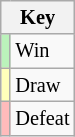<table class="wikitable" style="font-size: 85%">
<tr>
<th colspan=2>Key</th>
</tr>
<tr>
<td bgcolor=#BBF3BB></td>
<td>Win</td>
</tr>
<tr>
<td bgcolor=#FFFFBB></td>
<td>Draw</td>
</tr>
<tr>
<td bgcolor=#FFBBBB></td>
<td>Defeat</td>
</tr>
</table>
